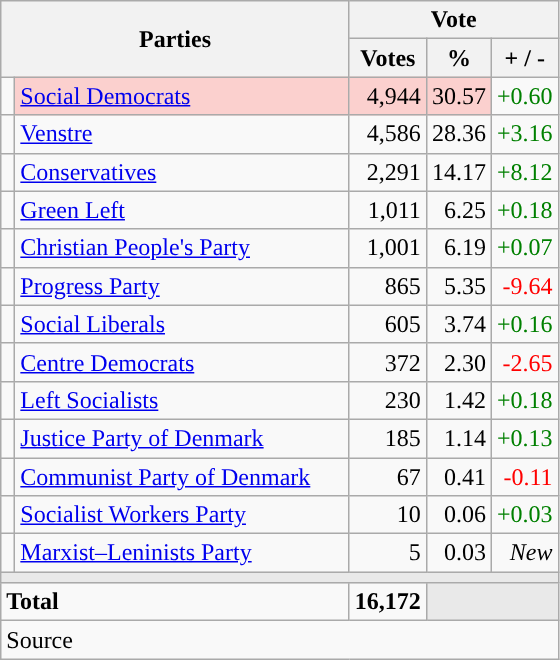<table class="wikitable" style="text-align:right;">
<tr>
<th style="text-align:centre;" rowspan="2" colspan="2" width="225">Parties</th>
<th colspan="3">Vote</th>
</tr>
<tr>
<th width="15">Votes</th>
<th width="15">%</th>
<th width="15">+ / -</th>
</tr>
<tr>
<td width="2" style="color:inherit;background:"></td>
<td bgcolor=#fbd0ce  align="left"><a href='#'>Social Democrats</a></td>
<td bgcolor=#fbd0ce>4,944</td>
<td bgcolor=#fbd0ce>30.57</td>
<td style=color:green;>+0.60</td>
</tr>
<tr>
<td width="2" style="color:inherit;background:"></td>
<td align="left"><a href='#'>Venstre</a></td>
<td>4,586</td>
<td>28.36</td>
<td style=color:green;>+3.16</td>
</tr>
<tr>
<td width="2" style="color:inherit;background:"></td>
<td align="left"><a href='#'>Conservatives</a></td>
<td>2,291</td>
<td>14.17</td>
<td style=color:green;>+8.12</td>
</tr>
<tr>
<td width="2" style="color:inherit;background:"></td>
<td align="left"><a href='#'>Green Left</a></td>
<td>1,011</td>
<td>6.25</td>
<td style=color:green;>+0.18</td>
</tr>
<tr>
<td width="2" style="color:inherit;background:"></td>
<td align="left"><a href='#'>Christian People's Party</a></td>
<td>1,001</td>
<td>6.19</td>
<td style=color:green;>+0.07</td>
</tr>
<tr>
<td width="2" style="color:inherit;background:"></td>
<td align="left"><a href='#'>Progress Party</a></td>
<td>865</td>
<td>5.35</td>
<td style=color:red;>-9.64</td>
</tr>
<tr>
<td width="2" style="color:inherit;background:"></td>
<td align="left"><a href='#'>Social Liberals</a></td>
<td>605</td>
<td>3.74</td>
<td style=color:green;>+0.16</td>
</tr>
<tr>
<td width="2" style="color:inherit;background:"></td>
<td align="left"><a href='#'>Centre Democrats</a></td>
<td>372</td>
<td>2.30</td>
<td style=color:red;>-2.65</td>
</tr>
<tr>
<td width="2" style="color:inherit;background:"></td>
<td align="left"><a href='#'>Left Socialists</a></td>
<td>230</td>
<td>1.42</td>
<td style=color:green;>+0.18</td>
</tr>
<tr>
<td width="2" style="color:inherit;background:"></td>
<td align="left"><a href='#'>Justice Party of Denmark</a></td>
<td>185</td>
<td>1.14</td>
<td style=color:green;>+0.13</td>
</tr>
<tr>
<td width="2" style="color:inherit;background:"></td>
<td align="left"><a href='#'>Communist Party of Denmark</a></td>
<td>67</td>
<td>0.41</td>
<td style=color:red;>-0.11</td>
</tr>
<tr>
<td width="2" style="color:inherit;background:"></td>
<td align="left"><a href='#'>Socialist Workers Party</a></td>
<td>10</td>
<td>0.06</td>
<td style=color:green;>+0.03</td>
</tr>
<tr>
<td width="2" style="color:inherit;background:"></td>
<td align="left"><a href='#'>Marxist–Leninists Party</a></td>
<td>5</td>
<td>0.03</td>
<td><em>New</em></td>
</tr>
<tr>
<td colspan="7" bgcolor="#E9E9E9"></td>
</tr>
<tr>
<td align="left" colspan="2"><strong>Total</strong></td>
<td><strong>16,172</strong></td>
<td bgcolor="#E9E9E9" colspan="2"></td>
</tr>
<tr>
<td align="left" colspan="6">Source</td>
</tr>
</table>
